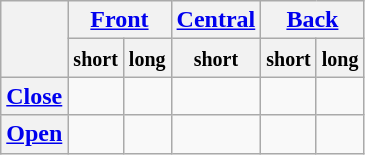<table class="wikitable" style="text-align: center;">
<tr>
<th rowspan="2"></th>
<th colspan="2"><a href='#'>Front</a></th>
<th><a href='#'>Central</a></th>
<th colspan="2"><a href='#'>Back</a></th>
</tr>
<tr>
<th><small>short</small></th>
<th><small>long</small></th>
<th><small>short</small></th>
<th><small>short</small></th>
<th><small>long</small></th>
</tr>
<tr>
<th><a href='#'>Close</a></th>
<td></td>
<td></td>
<td></td>
<td></td>
<td></td>
</tr>
<tr>
<th><a href='#'>Open</a></th>
<td></td>
<td></td>
<td></td>
<td></td>
<td></td>
</tr>
</table>
